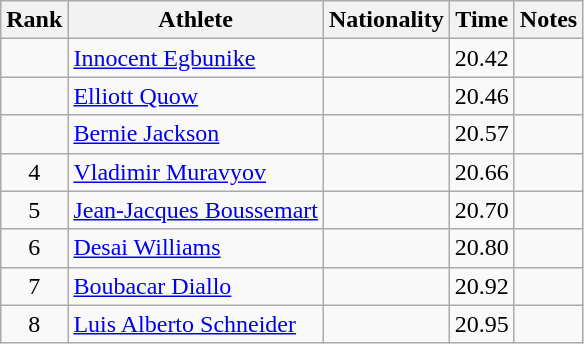<table class="wikitable sortable" style="text-align:center">
<tr>
<th>Rank</th>
<th>Athlete</th>
<th>Nationality</th>
<th>Time</th>
<th>Notes</th>
</tr>
<tr>
<td></td>
<td align=left><a href='#'>Innocent Egbunike</a></td>
<td align=left></td>
<td>20.42</td>
<td></td>
</tr>
<tr>
<td></td>
<td align=left><a href='#'>Elliott Quow</a></td>
<td align=left></td>
<td>20.46</td>
<td></td>
</tr>
<tr>
<td></td>
<td align=left><a href='#'>Bernie Jackson</a></td>
<td align=left></td>
<td>20.57</td>
<td></td>
</tr>
<tr>
<td>4</td>
<td align=left><a href='#'>Vladimir Muravyov</a></td>
<td align=left></td>
<td>20.66</td>
<td></td>
</tr>
<tr>
<td>5</td>
<td align=left><a href='#'>Jean-Jacques Boussemart</a></td>
<td align=left></td>
<td>20.70</td>
<td></td>
</tr>
<tr>
<td>6</td>
<td align=left><a href='#'>Desai Williams</a></td>
<td align=left></td>
<td>20.80</td>
<td></td>
</tr>
<tr>
<td>7</td>
<td align=left><a href='#'>Boubacar Diallo</a></td>
<td align=left></td>
<td>20.92</td>
<td></td>
</tr>
<tr>
<td>8</td>
<td align=left><a href='#'>Luis Alberto Schneider</a></td>
<td align=left></td>
<td>20.95</td>
<td></td>
</tr>
</table>
